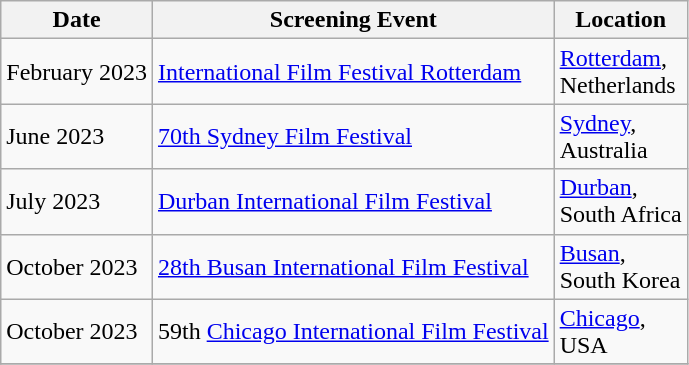<table class=wikitable>
<tr>
<th>Date</th>
<th>Screening Event</th>
<th>Location</th>
</tr>
<tr>
<td>February 2023</td>
<td><a href='#'>International Film Festival Rotterdam</a></td>
<td><a href='#'>Rotterdam</a>,<br>Netherlands</td>
</tr>
<tr>
<td>June 2023</td>
<td><a href='#'>70th Sydney Film Festival</a></td>
<td><a href='#'>Sydney</a>,<br>Australia</td>
</tr>
<tr>
<td>July 2023</td>
<td><a href='#'>Durban International Film Festival</a></td>
<td><a href='#'>Durban</a>,<br>South Africa</td>
</tr>
<tr>
<td>October 2023</td>
<td><a href='#'>28th Busan International Film Festival</a></td>
<td><a href='#'>Busan</a>,<br>South Korea</td>
</tr>
<tr>
<td>October 2023</td>
<td>59th <a href='#'>Chicago International Film Festival</a></td>
<td><a href='#'>Chicago</a>,<br>USA</td>
</tr>
<tr>
</tr>
</table>
